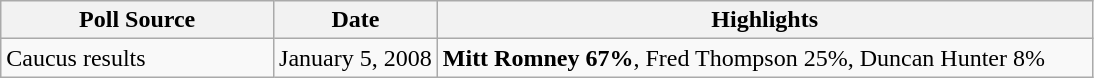<table class="wikitable sortable">
<tr>
<th width="25%">Poll Source</th>
<th width="15%">Date</th>
<th width="60%">Highlights</th>
</tr>
<tr>
<td>Caucus results</td>
<td>January 5, 2008</td>
<td><strong>Mitt Romney 67%</strong>, Fred Thompson 25%, Duncan Hunter 8%</td>
</tr>
</table>
